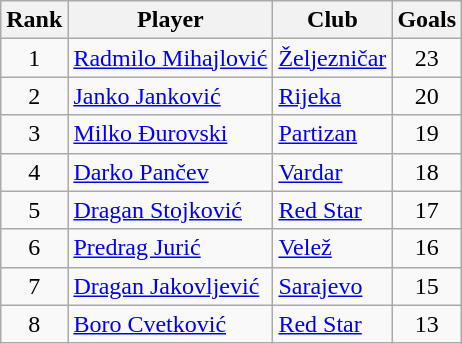<table class="wikitable">
<tr>
<th>Rank</th>
<th>Player</th>
<th>Club</th>
<th>Goals</th>
</tr>
<tr>
<td rowspan=1 align=center>1</td>
<td> <a href='#'>Radmilo Mihajlović</a></td>
<td><a href='#'>Željezničar</a></td>
<td align=center>23</td>
</tr>
<tr>
<td rowspan=1 align=center>2</td>
<td> <a href='#'>Janko Janković</a></td>
<td><a href='#'>Rijeka</a></td>
<td align=center>20</td>
</tr>
<tr>
<td rowspan=1 align=center>3</td>
<td> <a href='#'>Milko Đurovski</a></td>
<td><a href='#'>Partizan</a></td>
<td align=center>19</td>
</tr>
<tr>
<td rowspan=1 align=center>4</td>
<td> <a href='#'>Darko Pančev</a></td>
<td><a href='#'>Vardar</a></td>
<td align=center>18</td>
</tr>
<tr>
<td rowspan=1 align=center>5</td>
<td> <a href='#'>Dragan Stojković</a></td>
<td><a href='#'>Red Star</a></td>
<td align=center>17</td>
</tr>
<tr>
<td rowspan=1 align=center>6</td>
<td> <a href='#'>Predrag Jurić</a></td>
<td><a href='#'>Velež</a></td>
<td align=center>16</td>
</tr>
<tr>
<td rowspan=1 align=center>7</td>
<td> <a href='#'>Dragan Jakovljević</a></td>
<td><a href='#'>Sarajevo</a></td>
<td align=center>15</td>
</tr>
<tr>
<td rowspan=1 align=center>8</td>
<td> <a href='#'>Boro Cvetković</a></td>
<td><a href='#'>Red Star</a></td>
<td align=center>13</td>
</tr>
</table>
